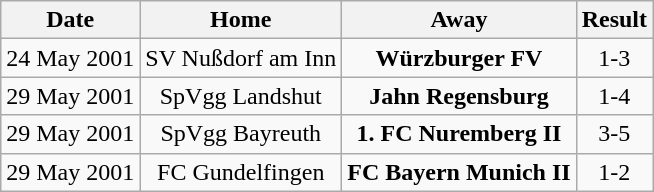<table class="wikitable">
<tr>
<th>Date</th>
<th>Home</th>
<th>Away</th>
<th>Result</th>
</tr>
<tr align="center">
<td>24 May 2001</td>
<td>SV Nußdorf am Inn</td>
<td><strong>Würzburger FV</strong></td>
<td>1-3</td>
</tr>
<tr align="center">
<td>29 May 2001</td>
<td>SpVgg Landshut</td>
<td><strong>Jahn Regensburg</strong></td>
<td>1-4</td>
</tr>
<tr align="center">
<td>29 May 2001</td>
<td>SpVgg Bayreuth</td>
<td><strong>1. FC Nuremberg II</strong></td>
<td>3-5</td>
</tr>
<tr align="center">
<td>29 May 2001</td>
<td>FC Gundelfingen</td>
<td><strong>FC Bayern Munich II</strong></td>
<td>1-2</td>
</tr>
</table>
